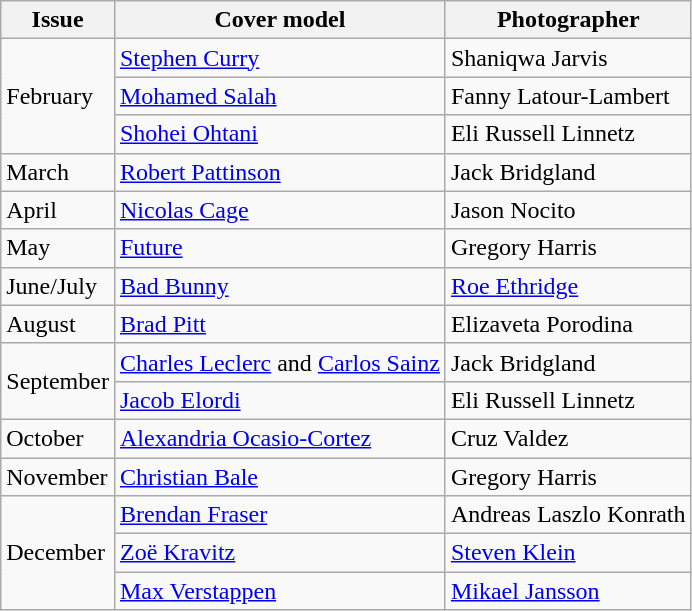<table class="sortable wikitable">
<tr>
<th>Issue</th>
<th>Cover model</th>
<th>Photographer</th>
</tr>
<tr>
<td rowspan=3>February</td>
<td><a href='#'>Stephen Curry</a></td>
<td>Shaniqwa Jarvis</td>
</tr>
<tr>
<td><a href='#'>Mohamed Salah</a></td>
<td>Fanny Latour-Lambert</td>
</tr>
<tr>
<td><a href='#'>Shohei Ohtani</a></td>
<td>Eli Russell Linnetz</td>
</tr>
<tr>
<td>March</td>
<td><a href='#'>Robert Pattinson</a></td>
<td>Jack Bridgland</td>
</tr>
<tr>
<td>April</td>
<td><a href='#'>Nicolas Cage</a></td>
<td>Jason Nocito</td>
</tr>
<tr>
<td>May</td>
<td><a href='#'>Future</a></td>
<td>Gregory Harris</td>
</tr>
<tr>
<td>June/July</td>
<td><a href='#'>Bad Bunny</a></td>
<td><a href='#'>Roe Ethridge</a></td>
</tr>
<tr>
<td>August</td>
<td><a href='#'>Brad Pitt</a></td>
<td>Elizaveta Porodina</td>
</tr>
<tr>
<td rowspan="2">September</td>
<td><a href='#'>Charles Leclerc</a> and <a href='#'>Carlos Sainz</a></td>
<td>Jack Bridgland</td>
</tr>
<tr>
<td><a href='#'>Jacob Elordi</a></td>
<td>Eli Russell Linnetz</td>
</tr>
<tr>
<td>October</td>
<td><a href='#'>Alexandria Ocasio-Cortez</a></td>
<td>Cruz Valdez</td>
</tr>
<tr>
<td>November</td>
<td><a href='#'>Christian Bale</a></td>
<td>Gregory Harris</td>
</tr>
<tr>
<td rowspan="3">December</td>
<td><a href='#'>Brendan Fraser</a></td>
<td>Andreas Laszlo Konrath</td>
</tr>
<tr>
<td><a href='#'>Zoë Kravitz</a></td>
<td><a href='#'>Steven Klein</a></td>
</tr>
<tr>
<td><a href='#'>Max Verstappen</a></td>
<td><a href='#'>Mikael Jansson</a></td>
</tr>
</table>
